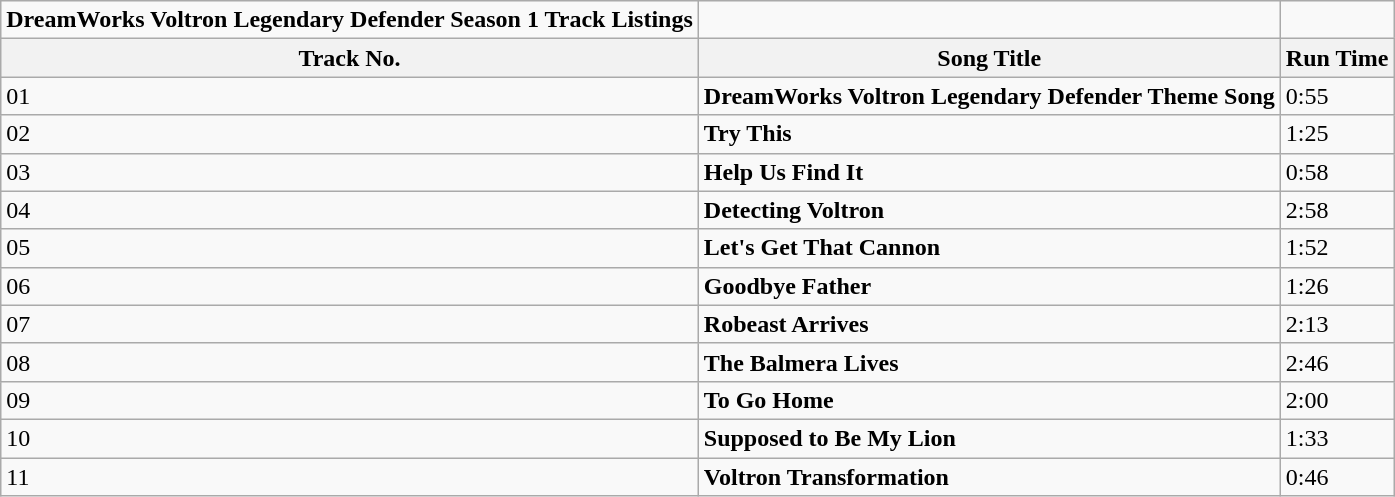<table role="presentation" class="wikitable mw-collapsible mw-collapsed">
<tr>
<td><strong>DreamWorks Voltron Legendary Defender Season 1 Track Listings</strong></td>
<td border="2" cellpadding="4" cellspacing="0" style="margin: 1em 1em 1em 0; background: #f9f9f9; border: 1px #aaa solid; border-collapse: collapse"></td>
</tr>
<tr style="vertical-align: top; text-align: center;">
<th>Track No.</th>
<th>Song Title</th>
<th>Run Time</th>
</tr>
<tr style="vertical-align: top; text-align: left;">
<td>01</td>
<td><strong>DreamWorks Voltron Legendary Defender Theme Song</strong></td>
<td>0:55</td>
</tr>
<tr>
<td>02</td>
<td><strong>Try This</strong></td>
<td>1:25</td>
</tr>
<tr>
<td>03</td>
<td><strong>Help Us Find It</strong></td>
<td>0:58</td>
</tr>
<tr>
<td>04</td>
<td><strong>Detecting Voltron</strong></td>
<td>2:58</td>
</tr>
<tr>
<td>05</td>
<td><strong>Let's Get That Cannon</strong></td>
<td>1:52</td>
</tr>
<tr>
<td>06</td>
<td><strong>Goodbye Father</strong></td>
<td>1:26</td>
</tr>
<tr>
<td>07</td>
<td><strong>Robeast Arrives</strong></td>
<td>2:13</td>
</tr>
<tr>
<td>08</td>
<td><strong>The Balmera Lives</strong></td>
<td>2:46</td>
</tr>
<tr>
<td>09</td>
<td><strong>To Go Home</strong></td>
<td>2:00</td>
</tr>
<tr>
<td>10</td>
<td><strong>Supposed to Be My Lion</strong></td>
<td>1:33</td>
</tr>
<tr>
<td>11</td>
<td><strong>Voltron Transformation</strong></td>
<td>0:46</td>
</tr>
</table>
